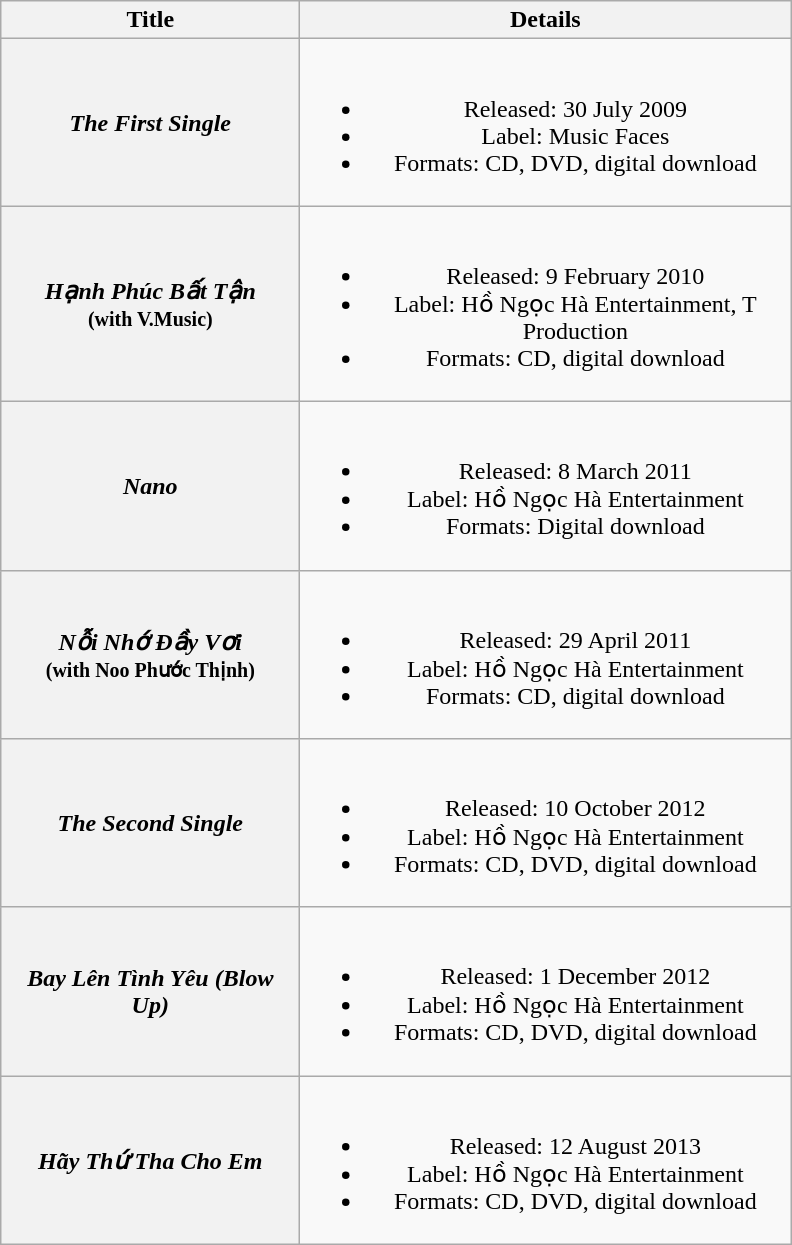<table class="wikitable plainrowheaders" style="text-align:center;">
<tr>
<th scope="col" style="width:12em;">Title</th>
<th scope="col" style="width:20em;">Details</th>
</tr>
<tr>
<th scope="row"><em>The First Single</em></th>
<td><br><ul><li>Released: 30 July 2009</li><li>Label: Music Faces</li><li>Formats: CD, DVD, digital download</li></ul></td>
</tr>
<tr>
<th scope="row"><em>Hạnh Phúc Bất Tận</em><br><small>(with V.Music)</small></th>
<td><br><ul><li>Released: 9 February 2010</li><li>Label: Hồ Ngọc Hà Entertainment, T Production</li><li>Formats: CD, digital download</li></ul></td>
</tr>
<tr>
<th scope="row"><em>Nano</em></th>
<td><br><ul><li>Released: 8 March 2011</li><li>Label: Hồ Ngọc Hà Entertainment</li><li>Formats: Digital download</li></ul></td>
</tr>
<tr>
<th scope="row"><em>Nỗi Nhớ Đầy Vơi</em> <br><small>(with Noo Phước Thịnh)</small></th>
<td><br><ul><li>Released: 29 April 2011</li><li>Label: Hồ Ngọc Hà Entertainment</li><li>Formats: CD, digital download</li></ul></td>
</tr>
<tr>
<th scope="row"><em>The Second Single</em></th>
<td><br><ul><li>Released: 10 October 2012</li><li>Label: Hồ Ngọc Hà Entertainment</li><li>Formats: CD, DVD, digital download</li></ul></td>
</tr>
<tr>
<th scope="row"><em>Bay Lên Tình Yêu (Blow Up)</em></th>
<td><br><ul><li>Released: 1 December 2012</li><li>Label: Hồ Ngọc Hà Entertainment</li><li>Formats: CD, DVD, digital download</li></ul></td>
</tr>
<tr>
<th scope="row"><em>Hãy Thứ Tha Cho Em</em></th>
<td><br><ul><li>Released: 12 August 2013</li><li>Label: Hồ Ngọc Hà Entertainment</li><li>Formats: CD, DVD, digital download</li></ul></td>
</tr>
</table>
